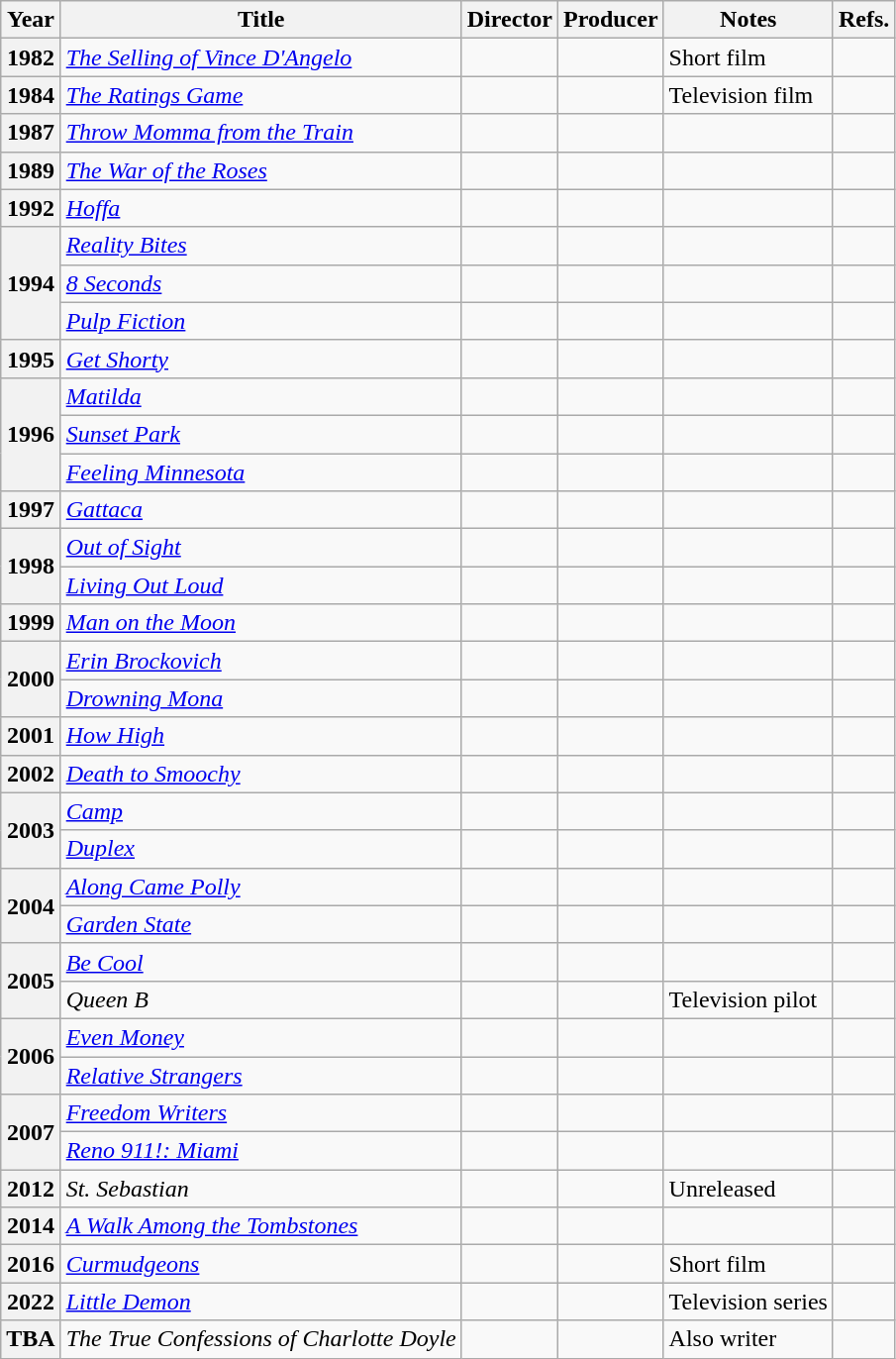<table class="wikitable sortable plainrowheaders">
<tr>
<th>Year</th>
<th>Title</th>
<th>Director</th>
<th>Producer</th>
<th class="unsortable">Notes</th>
<th class="unsortable">Refs.</th>
</tr>
<tr>
<th scope="row">1982</th>
<td data-sort-value="Selling of Vince D'Angelo, The"><em><a href='#'>The Selling of Vince D'Angelo</a></em></td>
<td></td>
<td></td>
<td>Short film</td>
<td></td>
</tr>
<tr>
<th scope="row">1984</th>
<td data-sort-value="Ratings Game, The"><em><a href='#'>The Ratings Game</a></em></td>
<td></td>
<td></td>
<td>Television film</td>
<td></td>
</tr>
<tr>
<th scope="row">1987</th>
<td><em><a href='#'>Throw Momma from the Train</a></em></td>
<td></td>
<td></td>
<td></td>
<td></td>
</tr>
<tr>
<th scope="row">1989</th>
<td data-sort-value="War of the Roses, The"><em><a href='#'>The War of the Roses</a></em></td>
<td></td>
<td></td>
<td></td>
<td></td>
</tr>
<tr>
<th scope="row">1992</th>
<td><em><a href='#'>Hoffa</a></em></td>
<td></td>
<td></td>
<td></td>
<td></td>
</tr>
<tr>
<th scope="row" rowspan="3">1994</th>
<td><em><a href='#'>Reality Bites</a></em></td>
<td></td>
<td></td>
<td></td>
<td></td>
</tr>
<tr>
<td><em><a href='#'>8 Seconds</a></em></td>
<td></td>
<td></td>
<td></td>
<td></td>
</tr>
<tr>
<td><em><a href='#'>Pulp Fiction</a></em></td>
<td></td>
<td></td>
<td></td>
<td></td>
</tr>
<tr>
<th scope="row">1995</th>
<td><em><a href='#'>Get Shorty</a></em></td>
<td></td>
<td></td>
<td></td>
<td></td>
</tr>
<tr>
<th scope="row" rowspan="3">1996</th>
<td><em><a href='#'>Matilda</a></em></td>
<td></td>
<td></td>
<td></td>
<td></td>
</tr>
<tr>
<td><em><a href='#'>Sunset Park</a></em></td>
<td></td>
<td></td>
<td></td>
<td></td>
</tr>
<tr>
<td><em><a href='#'>Feeling Minnesota</a></em></td>
<td></td>
<td></td>
<td></td>
<td></td>
</tr>
<tr>
<th scope="row">1997</th>
<td><em><a href='#'>Gattaca</a></em></td>
<td></td>
<td></td>
<td></td>
<td></td>
</tr>
<tr>
<th scope="row" rowspan="2">1998</th>
<td><em><a href='#'>Out of Sight</a></em></td>
<td></td>
<td></td>
<td></td>
<td></td>
</tr>
<tr>
<td><em><a href='#'>Living Out Loud</a></em></td>
<td></td>
<td></td>
<td></td>
<td></td>
</tr>
<tr>
<th scope="row">1999</th>
<td><em><a href='#'>Man on the Moon</a></em></td>
<td></td>
<td></td>
<td></td>
<td></td>
</tr>
<tr>
<th scope="row" rowspan="2">2000</th>
<td><em><a href='#'>Erin Brockovich</a></em></td>
<td></td>
<td></td>
<td></td>
<td></td>
</tr>
<tr>
<td><em><a href='#'>Drowning Mona</a></em></td>
<td></td>
<td></td>
<td></td>
<td></td>
</tr>
<tr>
<th scope="row">2001</th>
<td><em><a href='#'>How High</a></em></td>
<td></td>
<td></td>
<td></td>
<td></td>
</tr>
<tr>
<th scope="row">2002</th>
<td><em><a href='#'>Death to Smoochy</a></em></td>
<td></td>
<td></td>
<td></td>
<td></td>
</tr>
<tr>
<th scope="row" rowspan="2">2003</th>
<td><em><a href='#'>Camp</a></em></td>
<td></td>
<td></td>
<td></td>
<td></td>
</tr>
<tr>
<td><em><a href='#'>Duplex</a></em></td>
<td></td>
<td></td>
<td></td>
<td></td>
</tr>
<tr>
<th scope="row" rowspan="2">2004</th>
<td><em><a href='#'>Along Came Polly</a></em></td>
<td></td>
<td></td>
<td></td>
<td></td>
</tr>
<tr>
<td><em><a href='#'>Garden State</a></em></td>
<td></td>
<td></td>
<td></td>
<td></td>
</tr>
<tr>
<th scope="row" rowspan="2">2005</th>
<td><em><a href='#'>Be Cool</a></em></td>
<td></td>
<td></td>
<td></td>
<td></td>
</tr>
<tr>
<td><em>Queen B</em></td>
<td></td>
<td></td>
<td>Television pilot</td>
<td></td>
</tr>
<tr>
<th scope="row" rowspan="2">2006</th>
<td><em><a href='#'>Even Money</a></em></td>
<td></td>
<td></td>
<td></td>
<td></td>
</tr>
<tr>
<td><em><a href='#'>Relative Strangers</a></em></td>
<td></td>
<td></td>
<td></td>
<td></td>
</tr>
<tr>
<th scope="row" rowspan="2">2007</th>
<td><em><a href='#'>Freedom Writers</a></em></td>
<td></td>
<td></td>
<td></td>
<td></td>
</tr>
<tr>
<td><em><a href='#'>Reno 911!: Miami</a></em></td>
<td></td>
<td></td>
<td></td>
<td></td>
</tr>
<tr>
<th scope="row">2012</th>
<td><em>St. Sebastian</em></td>
<td></td>
<td></td>
<td>Unreleased</td>
<td></td>
</tr>
<tr>
<th scope="row">2014</th>
<td data-sort-value="Walk Among the Tombstones, A"><em><a href='#'>A Walk Among the Tombstones</a></em></td>
<td></td>
<td></td>
<td></td>
<td></td>
</tr>
<tr>
<th scope="row">2016</th>
<td><em><a href='#'>Curmudgeons</a></em></td>
<td></td>
<td></td>
<td>Short film</td>
<td></td>
</tr>
<tr>
<th scope="row">2022</th>
<td><em><a href='#'>Little Demon</a></em></td>
<td></td>
<td></td>
<td>Television series</td>
<td></td>
</tr>
<tr>
<th scope="row">TBA</th>
<td><em>The True Confessions of Charlotte Doyle</em></td>
<td></td>
<td></td>
<td>Also writer</td>
<td></td>
</tr>
</table>
